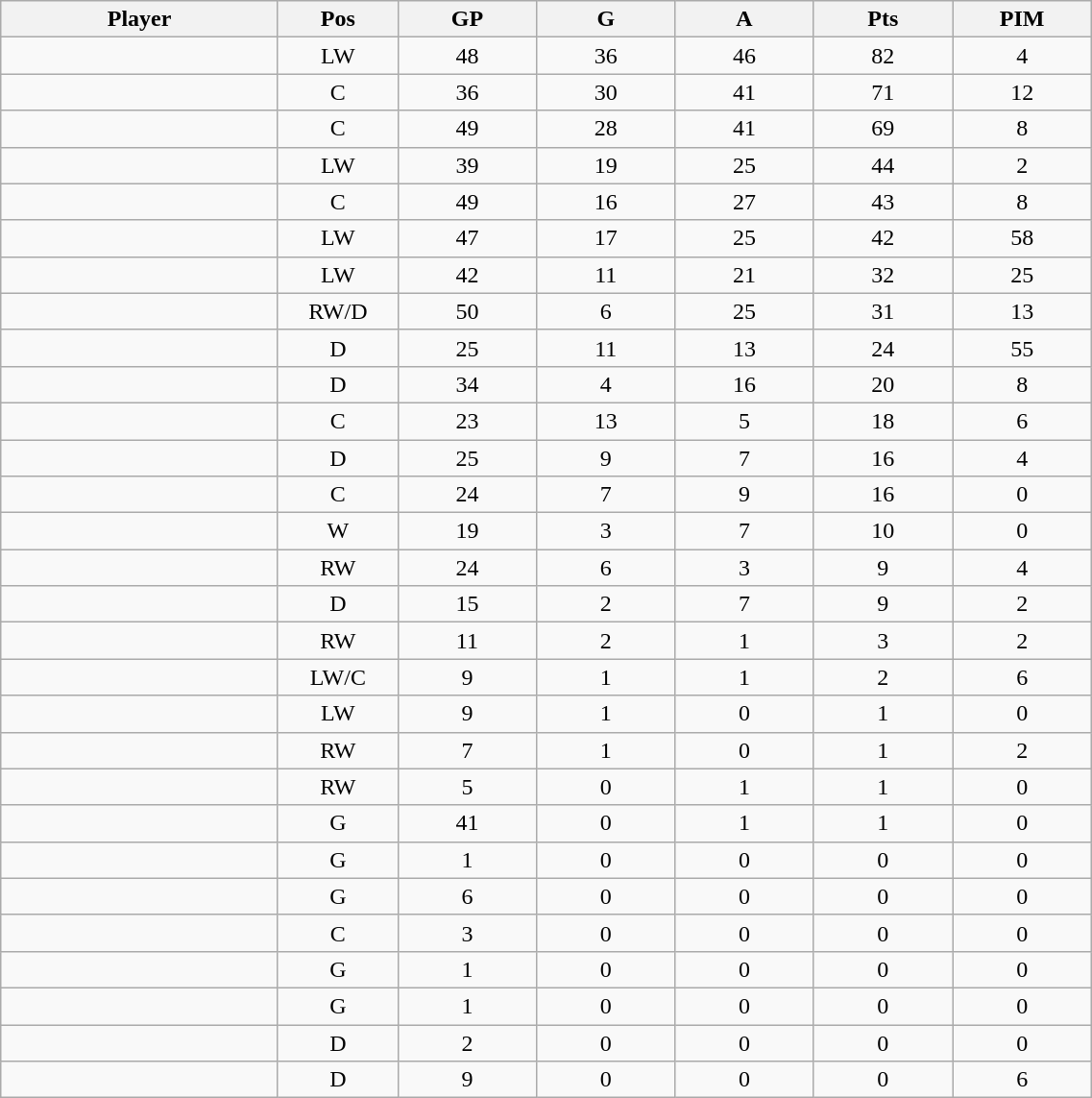<table class="wikitable sortable" width="60%">
<tr ALIGN="center">
<th bgcolor="#DDDDFF" width="10%">Player</th>
<th bgcolor="#DDDDFF" width="3%" title="Position">Pos</th>
<th bgcolor="#DDDDFF" width="5%" title="Games played">GP</th>
<th bgcolor="#DDDDFF" width="5%" title="Goals">G</th>
<th bgcolor="#DDDDFF" width="5%" title="Assists">A</th>
<th bgcolor="#DDDDFF" width="5%" title="Points">Pts</th>
<th bgcolor="#DDDDFF" width="5%" title="Penalties in Minutes">PIM</th>
</tr>
<tr align="center">
<td align="right"></td>
<td>LW</td>
<td>48</td>
<td>36</td>
<td>46</td>
<td>82</td>
<td>4</td>
</tr>
<tr align="center">
<td align="right"></td>
<td>C</td>
<td>36</td>
<td>30</td>
<td>41</td>
<td>71</td>
<td>12</td>
</tr>
<tr align="center">
<td align="right"></td>
<td>C</td>
<td>49</td>
<td>28</td>
<td>41</td>
<td>69</td>
<td>8</td>
</tr>
<tr align="center">
<td align="right"></td>
<td>LW</td>
<td>39</td>
<td>19</td>
<td>25</td>
<td>44</td>
<td>2</td>
</tr>
<tr align="center">
<td align="right"></td>
<td>C</td>
<td>49</td>
<td>16</td>
<td>27</td>
<td>43</td>
<td>8</td>
</tr>
<tr align="center">
<td align="right"></td>
<td>LW</td>
<td>47</td>
<td>17</td>
<td>25</td>
<td>42</td>
<td>58</td>
</tr>
<tr align="center">
<td align="right"></td>
<td>LW</td>
<td>42</td>
<td>11</td>
<td>21</td>
<td>32</td>
<td>25</td>
</tr>
<tr align="center">
<td align="right"></td>
<td>RW/D</td>
<td>50</td>
<td>6</td>
<td>25</td>
<td>31</td>
<td>13</td>
</tr>
<tr align="center">
<td align="right"></td>
<td>D</td>
<td>25</td>
<td>11</td>
<td>13</td>
<td>24</td>
<td>55</td>
</tr>
<tr align="center">
<td align="right"></td>
<td>D</td>
<td>34</td>
<td>4</td>
<td>16</td>
<td>20</td>
<td>8</td>
</tr>
<tr align="center">
<td align="right"></td>
<td>C</td>
<td>23</td>
<td>13</td>
<td>5</td>
<td>18</td>
<td>6</td>
</tr>
<tr align="center">
<td align="right"></td>
<td>D</td>
<td>25</td>
<td>9</td>
<td>7</td>
<td>16</td>
<td>4</td>
</tr>
<tr align="center">
<td align="right"></td>
<td>C</td>
<td>24</td>
<td>7</td>
<td>9</td>
<td>16</td>
<td>0</td>
</tr>
<tr align="center">
<td align="right"></td>
<td>W</td>
<td>19</td>
<td>3</td>
<td>7</td>
<td>10</td>
<td>0</td>
</tr>
<tr align="center">
<td align="right"></td>
<td>RW</td>
<td>24</td>
<td>6</td>
<td>3</td>
<td>9</td>
<td>4</td>
</tr>
<tr align="center">
<td align="right"></td>
<td>D</td>
<td>15</td>
<td>2</td>
<td>7</td>
<td>9</td>
<td>2</td>
</tr>
<tr align="center">
<td align="right"></td>
<td>RW</td>
<td>11</td>
<td>2</td>
<td>1</td>
<td>3</td>
<td>2</td>
</tr>
<tr align="center">
<td align="right"></td>
<td>LW/C</td>
<td>9</td>
<td>1</td>
<td>1</td>
<td>2</td>
<td>6</td>
</tr>
<tr align="center">
<td align="right"></td>
<td>LW</td>
<td>9</td>
<td>1</td>
<td>0</td>
<td>1</td>
<td>0</td>
</tr>
<tr align="center">
<td align="right"></td>
<td>RW</td>
<td>7</td>
<td>1</td>
<td>0</td>
<td>1</td>
<td>2</td>
</tr>
<tr align="center">
<td align="right"></td>
<td>RW</td>
<td>5</td>
<td>0</td>
<td>1</td>
<td>1</td>
<td>0</td>
</tr>
<tr align="center">
<td align="right"></td>
<td>G</td>
<td>41</td>
<td>0</td>
<td>1</td>
<td>1</td>
<td>0</td>
</tr>
<tr align="center">
<td align="right"></td>
<td>G</td>
<td>1</td>
<td>0</td>
<td>0</td>
<td>0</td>
<td>0</td>
</tr>
<tr align="center">
<td align="right"></td>
<td>G</td>
<td>6</td>
<td>0</td>
<td>0</td>
<td>0</td>
<td>0</td>
</tr>
<tr align="center">
<td align="right"></td>
<td>C</td>
<td>3</td>
<td>0</td>
<td>0</td>
<td>0</td>
<td>0</td>
</tr>
<tr align="center">
<td align="right"></td>
<td>G</td>
<td>1</td>
<td>0</td>
<td>0</td>
<td>0</td>
<td>0</td>
</tr>
<tr align="center">
<td align="right"></td>
<td>G</td>
<td>1</td>
<td>0</td>
<td>0</td>
<td>0</td>
<td>0</td>
</tr>
<tr align="center">
<td align="right"></td>
<td>D</td>
<td>2</td>
<td>0</td>
<td>0</td>
<td>0</td>
<td>0</td>
</tr>
<tr align="center">
<td align="right"></td>
<td>D</td>
<td>9</td>
<td>0</td>
<td>0</td>
<td>0</td>
<td>6</td>
</tr>
</table>
